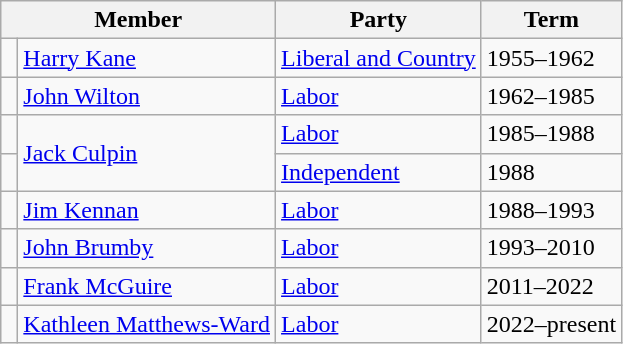<table class="wikitable">
<tr>
<th colspan="2">Member</th>
<th>Party</th>
<th>Term</th>
</tr>
<tr>
<td> </td>
<td><a href='#'>Harry Kane</a></td>
<td><a href='#'>Liberal and Country</a></td>
<td>1955–1962</td>
</tr>
<tr>
<td> </td>
<td><a href='#'>John Wilton</a></td>
<td><a href='#'>Labor</a></td>
<td>1962–1985</td>
</tr>
<tr>
<td> </td>
<td rowspan="2"><a href='#'>Jack Culpin</a></td>
<td><a href='#'>Labor</a></td>
<td>1985–1988</td>
</tr>
<tr>
<td> </td>
<td><a href='#'>Independent</a></td>
<td>1988</td>
</tr>
<tr>
<td> </td>
<td><a href='#'>Jim Kennan</a></td>
<td><a href='#'>Labor</a></td>
<td>1988–1993</td>
</tr>
<tr>
<td> </td>
<td><a href='#'>John Brumby</a></td>
<td><a href='#'>Labor</a></td>
<td>1993–2010</td>
</tr>
<tr>
<td> </td>
<td><a href='#'>Frank McGuire</a></td>
<td><a href='#'>Labor</a></td>
<td>2011–2022</td>
</tr>
<tr>
<td> </td>
<td><a href='#'>Kathleen Matthews-Ward</a></td>
<td><a href='#'>Labor</a></td>
<td>2022–present</td>
</tr>
</table>
